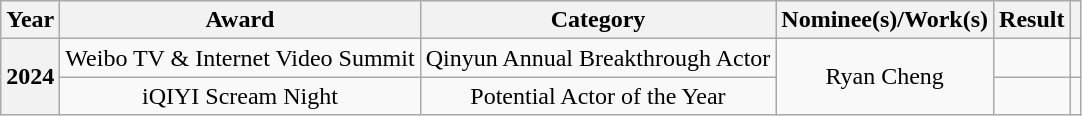<table class="wikitable sortable plainrowheaders" style="text-align:center;">
<tr>
<th scope="col">Year</th>
<th scope="col">Award</th>
<th scope="col">Category</th>
<th scope="col">Nominee(s)/Work(s)</th>
<th scope="col">Result</th>
<th scope="col"></th>
</tr>
<tr>
<th scope="row" rowspan="2">2024</th>
<td>Weibo TV & Internet Video Summit</td>
<td>Qinyun Annual Breakthrough Actor</td>
<td rowspan="2">Ryan Cheng</td>
<td></td>
<td></td>
</tr>
<tr>
<td>iQIYI Scream Night</td>
<td>Potential Actor of the Year</td>
<td></td>
<td></td>
</tr>
</table>
